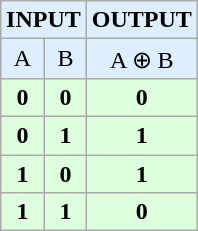<table class="wikitable" || border=1 | style="margin: 1em auto 1em auto">
<tr bgcolor="#ddeeff" align="center">
<td colspan=2><strong>INPUT</strong></td>
<td><strong>OUTPUT</strong></td>
</tr>
<tr bgcolor="#ddeeff" align="center">
<td>A</td>
<td>B</td>
<td>A ⊕ B</td>
</tr>
<tr bgcolor="#ddffdd" align="center">
<td><strong>0</strong></td>
<td><strong>0</strong></td>
<td><strong>0</strong></td>
</tr>
<tr bgcolor="#ddffdd" align="center">
<td><strong>0</strong></td>
<td><strong>1</strong></td>
<td><strong>1</strong></td>
</tr>
<tr bgcolor="#ddffdd" align="center">
<td><strong>1</strong></td>
<td><strong>0</strong></td>
<td><strong>1</strong></td>
</tr>
<tr bgcolor="#ddffdd" align="center">
<td><strong>1</strong></td>
<td><strong>1</strong></td>
<td><strong>0</strong></td>
</tr>
</table>
